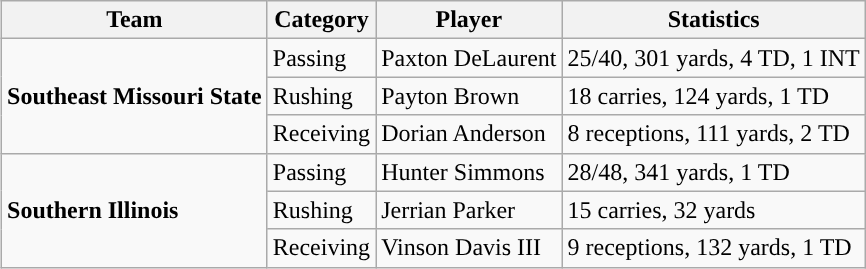<table class="wikitable" style="float: right;">
<tr>
<th>Team</th>
<th>Category</th>
<th>Player</th>
<th>Statistics</th>
</tr>
<tr>
<td rowspan=3><strong>Southeast Missouri State</strong></td>
<td>Passing</td>
<td>Paxton DeLaurent</td>
<td>25/40, 301 yards, 4 TD, 1 INT</td>
</tr>
<tr>
<td>Rushing</td>
<td>Payton Brown</td>
<td>18 carries, 124 yards, 1 TD</td>
</tr>
<tr>
<td>Receiving</td>
<td>Dorian Anderson</td>
<td>8 receptions, 111 yards, 2 TD</td>
</tr>
<tr>
<td rowspan=3><strong>Southern Illinois</strong></td>
<td>Passing</td>
<td>Hunter Simmons</td>
<td>28/48, 341 yards, 1 TD</td>
</tr>
<tr>
<td>Rushing</td>
<td>Jerrian Parker</td>
<td>15 carries, 32 yards</td>
</tr>
<tr>
<td>Receiving</td>
<td>Vinson Davis III</td>
<td>9 receptions, 132 yards, 1 TD</td>
</tr>
</table>
